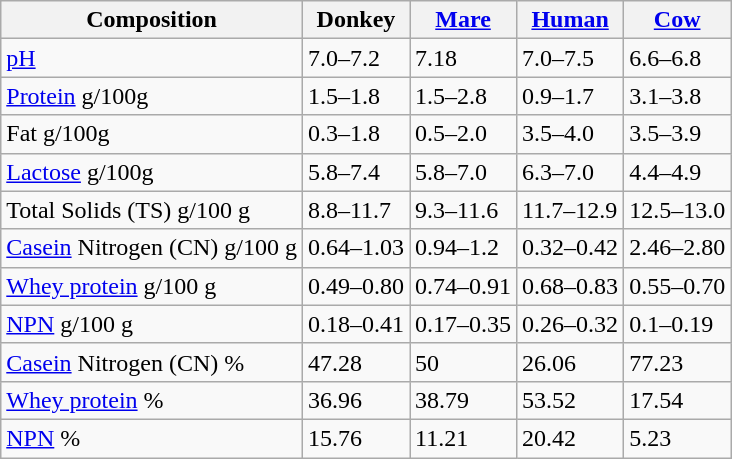<table class="wikitable">
<tr>
<th>Composition</th>
<th>Donkey</th>
<th><a href='#'>Mare</a></th>
<th><a href='#'>Human</a></th>
<th><a href='#'>Cow</a></th>
</tr>
<tr>
<td><a href='#'>pH</a></td>
<td>7.0–7.2</td>
<td>7.18</td>
<td>7.0–7.5</td>
<td>6.6–6.8</td>
</tr>
<tr>
<td><a href='#'>Protein</a> g/100g</td>
<td>1.5–1.8</td>
<td>1.5–2.8</td>
<td>0.9–1.7</td>
<td>3.1–3.8</td>
</tr>
<tr>
<td>Fat g/100g</td>
<td>0.3–1.8</td>
<td>0.5–2.0</td>
<td>3.5–4.0</td>
<td>3.5–3.9</td>
</tr>
<tr>
<td><a href='#'>Lactose</a> g/100g</td>
<td>5.8–7.4</td>
<td>5.8–7.0</td>
<td>6.3–7.0</td>
<td>4.4–4.9</td>
</tr>
<tr>
<td>Total Solids (TS) g/100 g</td>
<td>8.8–11.7</td>
<td>9.3–11.6</td>
<td>11.7–12.9</td>
<td>12.5–13.0</td>
</tr>
<tr>
<td><a href='#'>Casein</a> Nitrogen (CN) g/100 g</td>
<td>0.64–1.03</td>
<td>0.94–1.2</td>
<td>0.32–0.42</td>
<td>2.46–2.80</td>
</tr>
<tr>
<td><a href='#'>Whey protein</a> g/100 g</td>
<td>0.49–0.80</td>
<td>0.74–0.91</td>
<td>0.68–0.83</td>
<td>0.55–0.70</td>
</tr>
<tr>
<td><a href='#'>NPN</a> g/100 g</td>
<td>0.18–0.41</td>
<td>0.17–0.35</td>
<td>0.26–0.32</td>
<td>0.1–0.19</td>
</tr>
<tr>
<td><a href='#'>Casein</a> Nitrogen (CN) %</td>
<td>47.28</td>
<td>50</td>
<td>26.06</td>
<td>77.23</td>
</tr>
<tr>
<td><a href='#'>Whey protein</a> %</td>
<td>36.96</td>
<td>38.79</td>
<td>53.52</td>
<td>17.54</td>
</tr>
<tr>
<td><a href='#'>NPN</a> %</td>
<td>15.76</td>
<td>11.21</td>
<td>20.42</td>
<td>5.23</td>
</tr>
</table>
